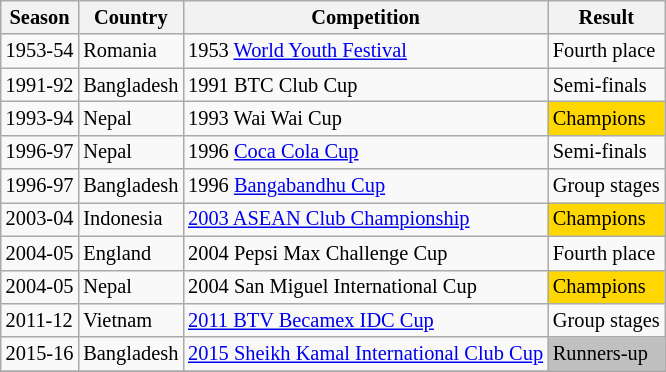<table class="wikitable" style="font-size:85%">
<tr>
<th>Season</th>
<th>Country</th>
<th>Competition</th>
<th>Result</th>
</tr>
<tr>
<td>1953-54</td>
<td align="left"> Romania</td>
<td>1953 <a href='#'>World Youth Festival</a></td>
<td>Fourth place</td>
</tr>
<tr>
<td>1991-92</td>
<td align="left"> Bangladesh</td>
<td>1991 BTC Club Cup</td>
<td>Semi-finals</td>
</tr>
<tr>
<td>1993-94</td>
<td align="left"> Nepal</td>
<td>1993 Wai Wai Cup</td>
<td style="background:gold">Champions</td>
</tr>
<tr>
<td>1996-97</td>
<td align="left"> Nepal</td>
<td>1996 <a href='#'>Coca Cola Cup</a></td>
<td>Semi-finals</td>
</tr>
<tr>
<td>1996-97</td>
<td align="left"> Bangladesh</td>
<td>1996 <a href='#'>Bangabandhu Cup</a></td>
<td>Group stages</td>
</tr>
<tr>
<td>2003-04</td>
<td align="left"> Indonesia</td>
<td><a href='#'>2003 ASEAN Club Championship</a></td>
<td style="background:gold">Champions</td>
</tr>
<tr>
<td>2004-05</td>
<td align="left"> England</td>
<td>2004 Pepsi Max Challenge Cup</td>
<td>Fourth place</td>
</tr>
<tr>
<td>2004-05</td>
<td align="left"> Nepal</td>
<td>2004 San Miguel International Cup</td>
<td style="background:gold">Champions</td>
</tr>
<tr>
<td>2011-12</td>
<td align="left"> Vietnam</td>
<td><a href='#'>2011 BTV Becamex IDC Cup</a></td>
<td>Group stages</td>
</tr>
<tr>
<td>2015-16</td>
<td align="left"> Bangladesh</td>
<td><a href='#'>2015 Sheikh Kamal International Club Cup</a></td>
<td style="background:silver">Runners-up</td>
</tr>
<tr>
</tr>
</table>
